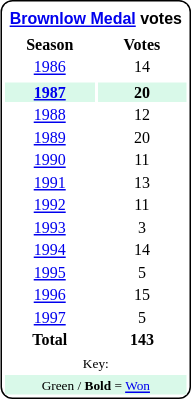<table style="margin-right:4px; margin-top:8px; float:right; border:1px #000 solid; border-radius:8px; background:#fff; font-family:Verdana; font-size:8pt; text-align:center;">
<tr style="background:#fff;">
<td colspan="2;" style="padding:3px; margin-bottom:-3px; margin-top:2px; font-family:Arial; "><strong><a href='#'>Brownlow Medal</a> votes</strong></td>
</tr>
<tr>
<th style="width:50%;">Season</th>
<th style="width:50%;">Votes</th>
</tr>
<tr>
<td><a href='#'>1986</a></td>
<td>14</td>
</tr>
<tr>
</tr>
<tr style="background:#D9F9E9;">
<td><strong><a href='#'>1987</a></strong></td>
<td><strong>20</strong></td>
</tr>
<tr>
<td><a href='#'>1988</a></td>
<td>12</td>
</tr>
<tr>
<td><a href='#'>1989</a></td>
<td>20</td>
</tr>
<tr>
<td><a href='#'>1990</a></td>
<td>11</td>
</tr>
<tr>
<td><a href='#'>1991</a></td>
<td>13</td>
</tr>
<tr>
<td><a href='#'>1992</a></td>
<td>11</td>
</tr>
<tr>
<td><a href='#'>1993</a></td>
<td>3</td>
</tr>
<tr>
<td><a href='#'>1994</a></td>
<td>14</td>
</tr>
<tr>
<td><a href='#'>1995</a></td>
<td>5</td>
</tr>
<tr>
<td><a href='#'>1996</a></td>
<td>15</td>
</tr>
<tr>
<td><a href='#'>1997</a></td>
<td>5</td>
</tr>
<tr>
<td><strong>Total</strong></td>
<td><strong>143</strong></td>
</tr>
<tr>
<td colspan=2><small>Key:</small></td>
</tr>
<tr style="background:#d9f9e9; border:1px solid #aaa; width:2em;">
<td colspan=2><small>Green / <strong>Bold</strong> = <a href='#'>Won</a></small></td>
</tr>
</table>
